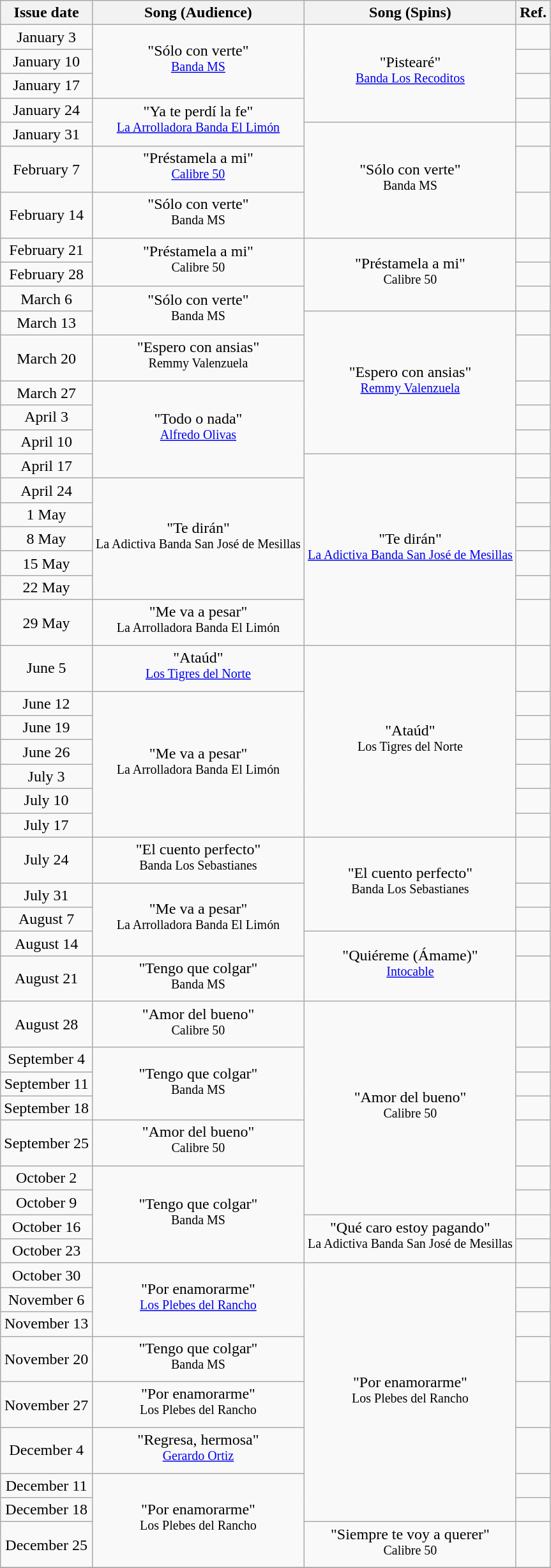<table class="wikitable" style="text-align: center;">
<tr>
<th>Issue date</th>
<th>Song (Audience)</th>
<th>Song (Spins)</th>
<th>Ref.</th>
</tr>
<tr>
<td>January 3</td>
<td rowspan="3">"Sólo con verte"<br><sup><a href='#'>Banda MS</a></sup></td>
<td rowspan="4">"Pistearé"<br><sup><a href='#'>Banda Los Recoditos</a></sup></td>
<td></td>
</tr>
<tr>
<td>January 10</td>
<td></td>
</tr>
<tr>
<td>January 17</td>
<td></td>
</tr>
<tr>
<td>January 24</td>
<td rowspan="2">"Ya te perdí la fe"<br><sup><a href='#'>La Arrolladora Banda El Limón</a></sup></td>
<td></td>
</tr>
<tr>
<td>January 31</td>
<td rowspan="3">"Sólo con verte"<br><sup>Banda MS</sup></td>
<td></td>
</tr>
<tr>
<td>February 7</td>
<td rowspan="1">"Préstamela a mi"<br><sup><a href='#'>Calibre 50</a></sup></td>
<td></td>
</tr>
<tr>
<td>February 14</td>
<td rowspan="1">"Sólo con verte"<br><sup>Banda MS</sup></td>
<td></td>
</tr>
<tr>
<td>February 21</td>
<td rowspan="2">"Préstamela a mi"<br><sup>Calibre 50</sup></td>
<td rowspan="3">"Préstamela a mi"<br><sup>Calibre 50</sup></td>
<td></td>
</tr>
<tr>
<td>February 28</td>
<td></td>
</tr>
<tr>
<td>March 6</td>
<td rowspan="2">"Sólo con verte"<br><sup>Banda MS</sup></td>
<td></td>
</tr>
<tr>
<td>March 13</td>
<td rowspan="5">"Espero con ansias"<br><sup><a href='#'>Remmy Valenzuela</a></sup></td>
<td></td>
</tr>
<tr>
<td>March 20</td>
<td rowspan="1">"Espero con ansias"<br><sup>Remmy Valenzuela</sup></td>
<td></td>
</tr>
<tr>
<td>March 27</td>
<td rowspan="4">"Todo o nada"<br><sup><a href='#'>Alfredo Olivas</a></sup></td>
<td></td>
</tr>
<tr>
<td>April 3</td>
<td></td>
</tr>
<tr>
<td>April 10</td>
<td></td>
</tr>
<tr>
<td>April 17</td>
<td rowspan="7">"Te dirán"<br><sup><a href='#'>La Adictiva Banda San José de Mesillas</a></sup></td>
<td></td>
</tr>
<tr>
<td>April 24</td>
<td rowspan="5">"Te dirán"<br><sup>La Adictiva Banda San José de Mesillas</sup></td>
<td></td>
</tr>
<tr>
<td>1 May</td>
<td></td>
</tr>
<tr>
<td>8 May</td>
<td></td>
</tr>
<tr>
<td>15 May</td>
<td></td>
</tr>
<tr>
<td>22 May</td>
<td></td>
</tr>
<tr>
<td>29 May</td>
<td rowspan="1">"Me va a pesar"<br><sup>La Arrolladora Banda El Limón</sup></td>
<td></td>
</tr>
<tr>
<td>June 5</td>
<td rowspan="1">"Ataúd"<br><sup><a href='#'>Los Tigres del Norte</a></sup></td>
<td rowspan="7">"Ataúd"<br><sup>Los Tigres del Norte</sup></td>
<td></td>
</tr>
<tr>
<td>June 12</td>
<td rowspan="6">"Me va a pesar"<br><sup>La Arrolladora Banda El Limón</sup></td>
<td></td>
</tr>
<tr>
<td>June 19</td>
<td></td>
</tr>
<tr>
<td>June 26</td>
<td></td>
</tr>
<tr>
<td>July 3</td>
<td></td>
</tr>
<tr>
<td>July 10</td>
<td></td>
</tr>
<tr>
<td>July 17</td>
<td></td>
</tr>
<tr>
<td>July 24</td>
<td rowspan="1">"El cuento perfecto"<br><sup>Banda Los Sebastianes</sup></td>
<td rowspan="3">"El cuento perfecto"<br><sup>Banda Los Sebastianes</sup></td>
<td></td>
</tr>
<tr>
<td>July 31</td>
<td rowspan="3">"Me va a pesar"<br><sup>La Arrolladora Banda El Limón</sup></td>
<td></td>
</tr>
<tr>
<td>August 7</td>
<td></td>
</tr>
<tr>
<td>August 14</td>
<td rowspan="2">"Quiéreme (Ámame)"<br><sup><a href='#'>Intocable</a></sup></td>
<td></td>
</tr>
<tr>
<td>August 21</td>
<td rowspan="1">"Tengo que colgar"<br><sup>Banda MS</sup></td>
<td></td>
</tr>
<tr>
<td>August 28</td>
<td rowspan="1">"Amor del bueno"<br><sup>Calibre 50</sup></td>
<td rowspan="7">"Amor del bueno"<br><sup>Calibre 50</sup></td>
<td></td>
</tr>
<tr>
<td>September 4</td>
<td rowspan="3">"Tengo que colgar"<br><sup>Banda MS</sup></td>
<td></td>
</tr>
<tr>
<td>September 11</td>
<td></td>
</tr>
<tr>
<td>September 18</td>
<td></td>
</tr>
<tr>
<td>September 25</td>
<td rowspan="1">"Amor del bueno"<br><sup>Calibre 50</sup></td>
<td></td>
</tr>
<tr>
<td>October 2</td>
<td rowspan="4">"Tengo que colgar"<br><sup>Banda MS</sup></td>
<td></td>
</tr>
<tr>
<td>October 9</td>
<td></td>
</tr>
<tr>
<td>October 16</td>
<td rowspan="2">"Qué caro estoy pagando"<br><sup>La Adictiva Banda San José de Mesillas</sup></td>
<td></td>
</tr>
<tr>
<td>October 23</td>
<td></td>
</tr>
<tr>
<td>October 30</td>
<td rowspan="3">"Por enamorarme"<br><sup><a href='#'>Los Plebes del Rancho</a></sup></td>
<td rowspan="8">"Por enamorarme"<br><sup>Los Plebes del Rancho</sup></td>
<td></td>
</tr>
<tr>
<td>November 6</td>
<td></td>
</tr>
<tr>
<td>November 13</td>
<td></td>
</tr>
<tr>
<td>November 20</td>
<td rowspan="1">"Tengo que colgar"<br><sup>Banda MS</sup></td>
<td></td>
</tr>
<tr>
<td>November 27</td>
<td rowspan="1">"Por enamorarme"<br><sup>Los Plebes del Rancho</sup></td>
<td></td>
</tr>
<tr>
<td>December 4</td>
<td rowspan="1">"Regresa, hermosa"<br><sup><a href='#'>Gerardo Ortiz</a></sup></td>
<td></td>
</tr>
<tr>
<td>December 11</td>
<td rowspan="3">"Por enamorarme"<br><sup>Los Plebes del Rancho</sup></td>
<td></td>
</tr>
<tr>
<td>December 18</td>
<td></td>
</tr>
<tr>
<td>December 25</td>
<td>"Siempre te voy a querer"<br><sup>Calibre 50</sup></td>
<td></td>
</tr>
<tr>
</tr>
</table>
